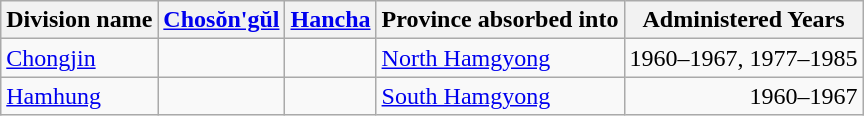<table class="wikitable" align=center>
<tr>
<th>Division name</th>
<th><a href='#'>Chosŏn'gŭl</a></th>
<th><a href='#'>Hancha</a></th>
<th>Province absorbed into</th>
<th>Administered Years</th>
</tr>
<tr>
<td><a href='#'>Chongjin</a></td>
<td align=center><span></span></td>
<td align=center><span></span></td>
<td><a href='#'>North Hamgyong</a></td>
<td align=right>1960–1967, 1977–1985</td>
</tr>
<tr>
<td><a href='#'>Hamhung</a></td>
<td align=center><span></span></td>
<td align=center><span></span></td>
<td><a href='#'>South Hamgyong</a></td>
<td align=right>1960–1967</td>
</tr>
</table>
